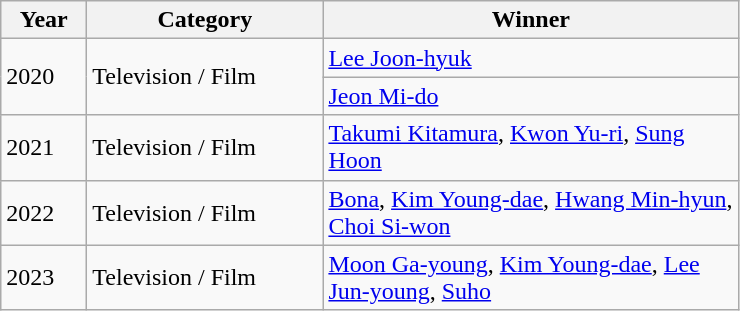<table class="wikitable">
<tr align=center>
<th style="width:50px">Year</th>
<th style="width:150px">Category</th>
<th style="width:270px">Winner</th>
</tr>
<tr>
<td rowspan="2">2020</td>
<td rowspan="2">Television / Film</td>
<td><a href='#'>Lee Joon-hyuk</a></td>
</tr>
<tr>
<td><a href='#'>Jeon Mi-do</a></td>
</tr>
<tr>
<td>2021</td>
<td>Television / Film</td>
<td><a href='#'>Takumi Kitamura</a>, <a href='#'>Kwon Yu-ri</a>, <a href='#'>Sung Hoon</a></td>
</tr>
<tr>
<td>2022</td>
<td>Television / Film</td>
<td><a href='#'>Bona</a>, <a href='#'>Kim Young-dae</a>, <a href='#'>Hwang Min-hyun</a>, <a href='#'>Choi Si-won</a></td>
</tr>
<tr>
<td>2023</td>
<td>Television / Film</td>
<td><a href='#'>Moon Ga-young</a>, <a href='#'>Kim Young-dae</a>, <a href='#'>Lee Jun-young</a>, <a href='#'>Suho</a></td>
</tr>
</table>
